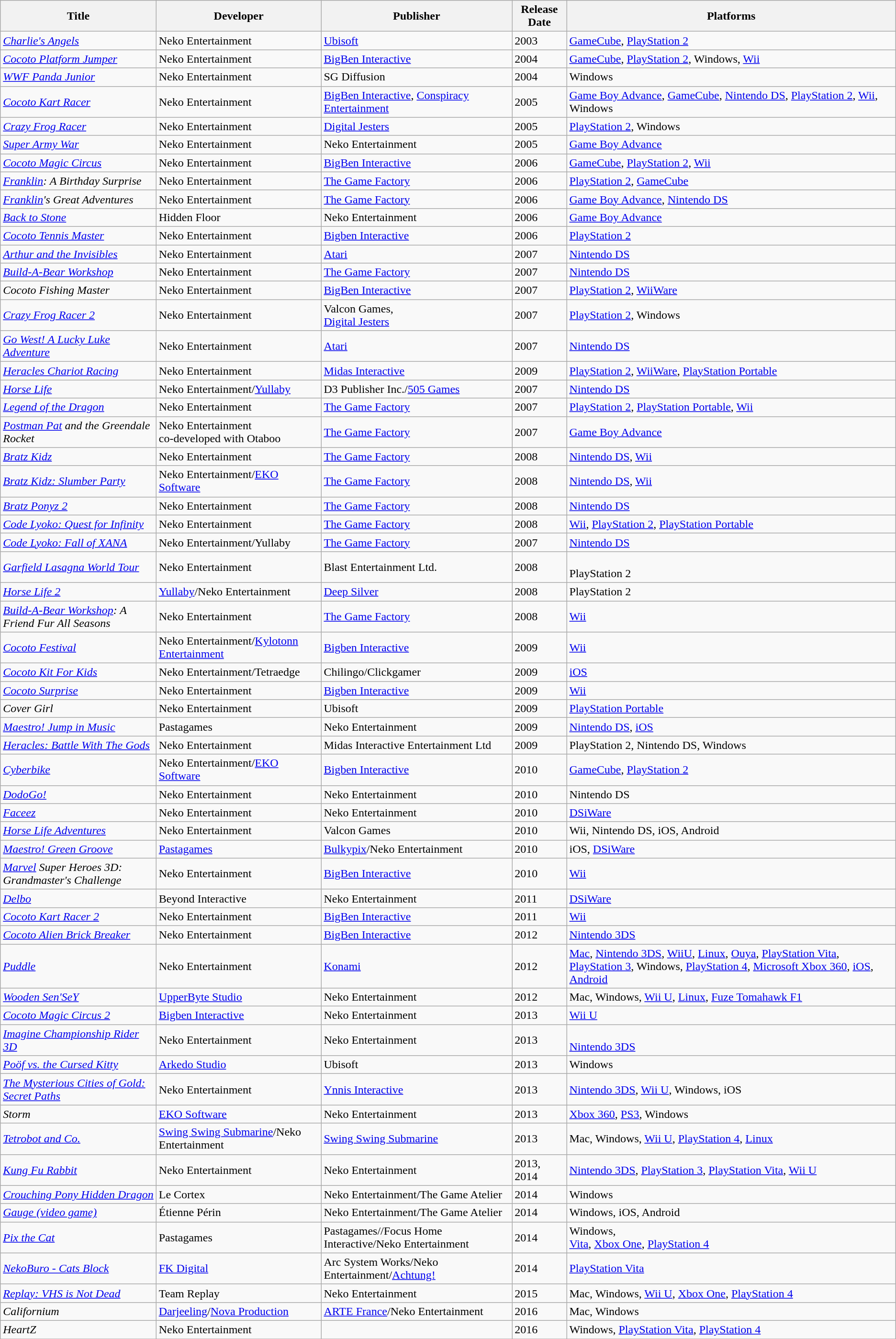<table class="wikitable sortable">
<tr>
<th>Title</th>
<th>Developer</th>
<th>Publisher</th>
<th>Release Date</th>
<th>Platforms</th>
</tr>
<tr>
<td><a href='#'><em>Charlie's Angels</em></a></td>
<td>Neko Entertainment</td>
<td><a href='#'>Ubisoft</a></td>
<td>2003</td>
<td><a href='#'>GameCube</a>, <a href='#'>PlayStation 2</a></td>
</tr>
<tr>
<td><em><a href='#'>Cocoto Platform Jumper</a></em></td>
<td>Neko Entertainment</td>
<td><a href='#'>BigBen Interactive</a></td>
<td>2004</td>
<td><a href='#'>GameCube</a>, <a href='#'>PlayStation 2</a>, Windows, <a href='#'>Wii</a></td>
</tr>
<tr>
<td><em><a href='#'>WWF Panda Junior</a></em></td>
<td>Neko Entertainment</td>
<td>SG Diffusion</td>
<td>2004</td>
<td>Windows</td>
</tr>
<tr>
<td><em><a href='#'>Cocoto Kart Racer</a></em></td>
<td>Neko Entertainment</td>
<td><a href='#'>BigBen Interactive</a>, <a href='#'>Conspiracy Entertainment</a></td>
<td>2005</td>
<td><a href='#'>Game Boy Advance</a>, <a href='#'>GameCube</a>, <a href='#'>Nintendo DS</a>, <a href='#'>PlayStation 2</a>, <a href='#'>Wii</a>, Windows</td>
</tr>
<tr>
<td><a href='#'><em>Crazy Frog Racer</em></a></td>
<td>Neko Entertainment</td>
<td><a href='#'>Digital Jesters</a></td>
<td>2005</td>
<td><a href='#'>PlayStation 2</a>, Windows</td>
</tr>
<tr>
<td><em><a href='#'>Super Army War</a></em></td>
<td>Neko Entertainment</td>
<td>Neko Entertainment</td>
<td>2005</td>
<td><a href='#'>Game Boy Advance</a></td>
</tr>
<tr>
<td><em><a href='#'>Cocoto Magic Circus</a></em></td>
<td>Neko Entertainment</td>
<td><a href='#'>BigBen Interactive</a></td>
<td>2006</td>
<td><a href='#'>GameCube</a>, <a href='#'>PlayStation 2</a>, <a href='#'>Wii</a></td>
</tr>
<tr>
<td><em><a href='#'>Franklin</a>: A Birthday Surprise</em></td>
<td>Neko Entertainment</td>
<td><a href='#'>The Game Factory</a></td>
<td>2006</td>
<td><a href='#'>PlayStation 2</a>, <a href='#'>GameCube</a></td>
</tr>
<tr>
<td><em><a href='#'>Franklin</a>'s Great Adventures</em></td>
<td>Neko Entertainment</td>
<td><a href='#'>The Game Factory</a></td>
<td>2006</td>
<td><a href='#'>Game Boy Advance</a>, <a href='#'>Nintendo DS</a></td>
</tr>
<tr>
<td><em><a href='#'>Back to Stone</a></em></td>
<td>Hidden Floor</td>
<td>Neko Entertainment</td>
<td>2006</td>
<td><a href='#'>Game Boy Advance</a></td>
</tr>
<tr>
<td><em><a href='#'>Cocoto Tennis Master</a></em></td>
<td>Neko Entertainment</td>
<td><a href='#'>Bigben Interactive</a></td>
<td>2006</td>
<td><a href='#'>PlayStation 2</a></td>
</tr>
<tr>
<td><a href='#'><em>Arthur and the Invisibles</em></a></td>
<td>Neko Entertainment</td>
<td><a href='#'>Atari</a></td>
<td>2007</td>
<td><a href='#'>Nintendo DS</a></td>
</tr>
<tr>
<td><a href='#'><em>Build-A-Bear Workshop</em></a></td>
<td>Neko Entertainment</td>
<td><a href='#'>The Game Factory</a></td>
<td>2007</td>
<td><a href='#'>Nintendo DS</a></td>
</tr>
<tr>
<td><em>Cocoto Fishing Master</em></td>
<td>Neko Entertainment</td>
<td><a href='#'>BigBen Interactive</a></td>
<td>2007</td>
<td><a href='#'>PlayStation 2</a>, <a href='#'>WiiWare</a></td>
</tr>
<tr>
<td><em><a href='#'>Crazy Frog Racer 2</a></em></td>
<td>Neko Entertainment</td>
<td>Valcon Games,<br><a href='#'>Digital Jesters</a></td>
<td>2007</td>
<td><a href='#'>PlayStation 2</a>, Windows</td>
</tr>
<tr>
<td><em><a href='#'>Go West! A Lucky Luke Adventure</a></em></td>
<td>Neko Entertainment</td>
<td><a href='#'>Atari</a></td>
<td>2007</td>
<td><a href='#'>Nintendo DS</a></td>
</tr>
<tr>
<td><em><a href='#'>Heracles Chariot Racing</a></em></td>
<td>Neko Entertainment</td>
<td><a href='#'>Midas Interactive</a></td>
<td>2009</td>
<td><a href='#'>PlayStation 2</a>, <a href='#'>WiiWare</a>, <a href='#'>PlayStation Portable</a></td>
</tr>
<tr>
<td><em><a href='#'>Horse Life</a></em></td>
<td>Neko Entertainment/<a href='#'>Yullaby</a></td>
<td>D3 Publisher Inc./<a href='#'>505 Games</a></td>
<td>2007</td>
<td><a href='#'>Nintendo DS</a></td>
</tr>
<tr>
<td><a href='#'><em>Legend of the Dragon</em></a></td>
<td>Neko Entertainment</td>
<td><a href='#'>The Game Factory</a></td>
<td>2007</td>
<td><a href='#'>PlayStation 2</a>, <a href='#'>PlayStation Portable</a>, <a href='#'>Wii</a></td>
</tr>
<tr>
<td><em><a href='#'>Postman Pat</a> and the Greendale Rocket</em></td>
<td>Neko Entertainment <br>co-developed with Otaboo</td>
<td><a href='#'>The Game Factory</a></td>
<td>2007</td>
<td><a href='#'>Game Boy Advance</a></td>
</tr>
<tr>
<td><a href='#'><em>Bratz Kidz</em></a></td>
<td>Neko Entertainment</td>
<td><a href='#'>The Game Factory</a></td>
<td>2008</td>
<td><a href='#'>Nintendo DS</a>, <a href='#'>Wii</a></td>
</tr>
<tr>
<td><em><a href='#'>Bratz Kidz: Slumber Party</a></em></td>
<td>Neko Entertainment/<a href='#'>EKO Software</a></td>
<td><a href='#'>The Game Factory</a></td>
<td>2008</td>
<td><a href='#'>Nintendo DS</a>, <a href='#'>Wii</a></td>
</tr>
<tr>
<td><em><a href='#'>Bratz Ponyz 2</a></em></td>
<td>Neko Entertainment</td>
<td><a href='#'>The Game Factory</a></td>
<td>2008</td>
<td><a href='#'>Nintendo DS</a></td>
</tr>
<tr>
<td><em><a href='#'>Code Lyoko: Quest for Infinity</a></em></td>
<td>Neko Entertainment</td>
<td><a href='#'>The Game Factory</a></td>
<td>2008</td>
<td><a href='#'>Wii</a>, <a href='#'>PlayStation 2</a>, <a href='#'>PlayStation Portable</a></td>
</tr>
<tr>
<td><em><a href='#'>Code Lyoko: Fall of XANA</a></em></td>
<td>Neko Entertainment/Yullaby</td>
<td><a href='#'>The Game Factory</a></td>
<td>2007</td>
<td><a href='#'>Nintendo DS</a></td>
</tr>
<tr>
<td><em><a href='#'>Garfield Lasagna World Tour</a></em></td>
<td>Neko Entertainment</td>
<td>Blast Entertainment Ltd.</td>
<td>2008</td>
<td><br>PlayStation 2</td>
</tr>
<tr>
<td><em><a href='#'>Horse Life 2</a></em></td>
<td><a href='#'>Yullaby</a>/Neko Entertainment</td>
<td><a href='#'>Deep Silver</a></td>
<td>2008</td>
<td>PlayStation 2</td>
</tr>
<tr>
<td><em><a href='#'>Build-A-Bear Workshop</a>: A Friend Fur All Seasons</em></td>
<td>Neko Entertainment</td>
<td><a href='#'>The Game Factory</a></td>
<td>2008</td>
<td><a href='#'>Wii</a></td>
</tr>
<tr>
<td><em><a href='#'>Cocoto Festival</a></em></td>
<td>Neko Entertainment/<a href='#'>Kylotonn Entertainment</a></td>
<td><a href='#'>Bigben Interactive</a></td>
<td>2009</td>
<td><a href='#'>Wii</a></td>
</tr>
<tr>
<td><em><a href='#'>Cocoto Kit For Kids</a></em></td>
<td>Neko Entertainment/Tetraedge</td>
<td>Chilingo/Clickgamer</td>
<td>2009</td>
<td><a href='#'>iOS</a></td>
</tr>
<tr>
<td><em><a href='#'>Cocoto Surprise</a></em></td>
<td>Neko Entertainment</td>
<td><a href='#'>Bigben Interactive</a></td>
<td>2009</td>
<td><a href='#'>Wii</a></td>
</tr>
<tr>
<td><em>Cover Girl</em></td>
<td>Neko Entertainment</td>
<td>Ubisoft</td>
<td>2009</td>
<td><a href='#'>PlayStation Portable</a></td>
</tr>
<tr>
<td><em><a href='#'>Maestro! Jump in Music</a></em></td>
<td>Pastagames</td>
<td>Neko Entertainment</td>
<td>2009</td>
<td><a href='#'>Nintendo DS</a>, <a href='#'>iOS</a></td>
</tr>
<tr>
<td><em><a href='#'>Heracles: Battle With The Gods</a></em></td>
<td>Neko Entertainment</td>
<td>Midas Interactive Entertainment Ltd</td>
<td>2009</td>
<td>PlayStation 2, Nintendo DS, Windows</td>
</tr>
<tr>
<td><em><a href='#'>Cyberbike</a></em></td>
<td>Neko Entertainment/<a href='#'>EKO Software</a></td>
<td><a href='#'>Bigben Interactive</a></td>
<td>2010</td>
<td><a href='#'>GameCube</a>, <a href='#'>PlayStation 2</a></td>
</tr>
<tr>
<td><em><a href='#'>DodoGo!</a></em></td>
<td>Neko Entertainment</td>
<td>Neko Entertainment</td>
<td>2010</td>
<td>Nintendo DS</td>
</tr>
<tr>
<td><em><a href='#'>Faceez</a></em></td>
<td>Neko Entertainment</td>
<td>Neko Entertainment</td>
<td>2010</td>
<td><a href='#'>DSiWare</a></td>
</tr>
<tr>
<td><em><a href='#'>Horse Life Adventures</a></em></td>
<td>Neko Entertainment</td>
<td>Valcon Games</td>
<td>2010</td>
<td>Wii, Nintendo DS, iOS, Android</td>
</tr>
<tr>
<td><em><a href='#'>Maestro! Green Groove</a></em></td>
<td><a href='#'>Pastagames</a></td>
<td><a href='#'>Bulkypix</a>/Neko Entertainment</td>
<td>2010</td>
<td>iOS, <a href='#'>DSiWare</a></td>
</tr>
<tr>
<td><em><a href='#'>Marvel</a> Super Heroes 3D: Grandmaster's Challenge</em></td>
<td>Neko Entertainment</td>
<td><a href='#'>BigBen Interactive</a></td>
<td>2010</td>
<td><a href='#'>Wii</a></td>
</tr>
<tr>
<td><em><a href='#'>Delbo</a></em></td>
<td>Beyond Interactive</td>
<td>Neko Entertainment</td>
<td>2011</td>
<td><a href='#'>DSiWare</a></td>
</tr>
<tr>
<td><em><a href='#'>Cocoto Kart Racer 2</a></em></td>
<td>Neko Entertainment</td>
<td><a href='#'>BigBen Interactive</a></td>
<td>2011</td>
<td><a href='#'>Wii</a></td>
</tr>
<tr>
<td><em><a href='#'>Cocoto Alien Brick Breaker</a></em></td>
<td>Neko Entertainment</td>
<td><a href='#'>BigBen Interactive</a></td>
<td>2012</td>
<td><a href='#'>Nintendo 3DS</a></td>
</tr>
<tr>
<td><a href='#'><em>Puddle</em></a></td>
<td>Neko Entertainment</td>
<td><a href='#'>Konami</a></td>
<td>2012</td>
<td><a href='#'>Mac</a>, <a href='#'>Nintendo 3DS</a>, <a href='#'>WiiU</a>, <a href='#'>Linux</a>, <a href='#'>Ouya</a>, <a href='#'>PlayStation Vita</a>, <a href='#'>PlayStation 3</a>, Windows, <a href='#'>PlayStation 4</a>, <a href='#'>Microsoft Xbox 360</a>, <a href='#'>iOS</a>, <a href='#'>Android</a></td>
</tr>
<tr>
<td><em><a href='#'>Wooden Sen'SeY</a></em></td>
<td><a href='#'>UpperByte Studio</a></td>
<td>Neko Entertainment</td>
<td>2012</td>
<td>Mac, Windows, <a href='#'>Wii U</a>, <a href='#'>Linux</a>, <a href='#'>Fuze Tomahawk F1</a></td>
</tr>
<tr>
<td><em><a href='#'>Cocoto Magic Circus 2</a></em></td>
<td><a href='#'>Bigben Interactive</a></td>
<td>Neko Entertainment</td>
<td>2013</td>
<td><a href='#'>Wii U</a></td>
</tr>
<tr>
<td><em><a href='#'>Imagine Championship Rider 3D</a></em></td>
<td>Neko Entertainment</td>
<td>Neko Entertainment</td>
<td>2013</td>
<td><br><a href='#'>Nintendo 3DS</a></td>
</tr>
<tr>
<td><em><a href='#'>Poöf vs. the Cursed Kitty</a></em></td>
<td><a href='#'>Arkedo Studio</a></td>
<td>Ubisoft</td>
<td>2013</td>
<td>Windows</td>
</tr>
<tr>
<td><em><a href='#'>The Mysterious Cities of Gold: Secret Paths</a></em></td>
<td>Neko Entertainment</td>
<td><a href='#'>Ynnis Interactive</a></td>
<td>2013</td>
<td><a href='#'>Nintendo 3DS</a>, <a href='#'>Wii U</a>, Windows, iOS</td>
</tr>
<tr>
<td><em>Storm</em></td>
<td><a href='#'>EKO Software</a></td>
<td>Neko Entertainment</td>
<td>2013</td>
<td><a href='#'>Xbox 360</a>, <a href='#'>PS3</a>, Windows</td>
</tr>
<tr>
<td><em><a href='#'>Tetrobot and Co.</a></em></td>
<td><a href='#'>Swing Swing Submarine</a>/Neko Entertainment</td>
<td><a href='#'>Swing Swing Submarine</a></td>
<td>2013</td>
<td>Mac, Windows, <a href='#'>Wii U</a>, <a href='#'>PlayStation 4</a>, <a href='#'>Linux</a></td>
</tr>
<tr>
<td><em><a href='#'>Kung Fu Rabbit</a></em></td>
<td>Neko Entertainment</td>
<td>Neko Entertainment</td>
<td>2013, 2014</td>
<td><a href='#'>Nintendo 3DS</a>, <a href='#'>PlayStation 3</a>, <a href='#'>PlayStation Vita</a>, <a href='#'>Wii U</a></td>
</tr>
<tr>
<td><em><a href='#'>Crouching Pony Hidden Dragon</a></em></td>
<td>Le Cortex</td>
<td>Neko Entertainment/The Game Atelier</td>
<td>2014</td>
<td>Windows</td>
</tr>
<tr>
<td><em><a href='#'>Gauge (video game)</a></em></td>
<td>Étienne Périn</td>
<td>Neko Entertainment/The Game Atelier</td>
<td>2014</td>
<td>Windows, iOS, Android</td>
</tr>
<tr>
<td><em><a href='#'>Pix the Cat</a></em></td>
<td>Pastagames</td>
<td>Pastagames//Focus Home Interactive/Neko Entertainment</td>
<td>2014</td>
<td>Windows,<br><a href='#'>Vita</a>, <a href='#'>Xbox One</a>, <a href='#'>PlayStation 4</a></td>
</tr>
<tr>
<td><em><a href='#'>NekoBuro - Cats Block</a></em></td>
<td><a href='#'>FK Digital</a></td>
<td>Arc System Works/Neko Entertainment/<a href='#'>Achtung!</a></td>
<td>2014</td>
<td><a href='#'>PlayStation Vita</a></td>
</tr>
<tr>
<td><em><a href='#'>Replay: VHS is Not Dead</a></em></td>
<td>Team Replay</td>
<td>Neko Entertainment</td>
<td>2015</td>
<td>Mac, Windows, <a href='#'>Wii U</a>, <a href='#'>Xbox One</a>, <a href='#'>PlayStation 4</a></td>
</tr>
<tr>
<td><em>Californium</em></td>
<td><a href='#'>Darjeeling</a>/<a href='#'>Nova Production</a></td>
<td><a href='#'>ARTE France</a>/Neko Entertainment</td>
<td>2016</td>
<td>Mac, Windows</td>
</tr>
<tr>
<td><em>HeartZ</em></td>
<td>Neko Entertainment</td>
<td></td>
<td>2016</td>
<td>Windows, <a href='#'>PlayStation Vita</a>, <a href='#'>PlayStation 4</a></td>
</tr>
<tr>
</tr>
</table>
